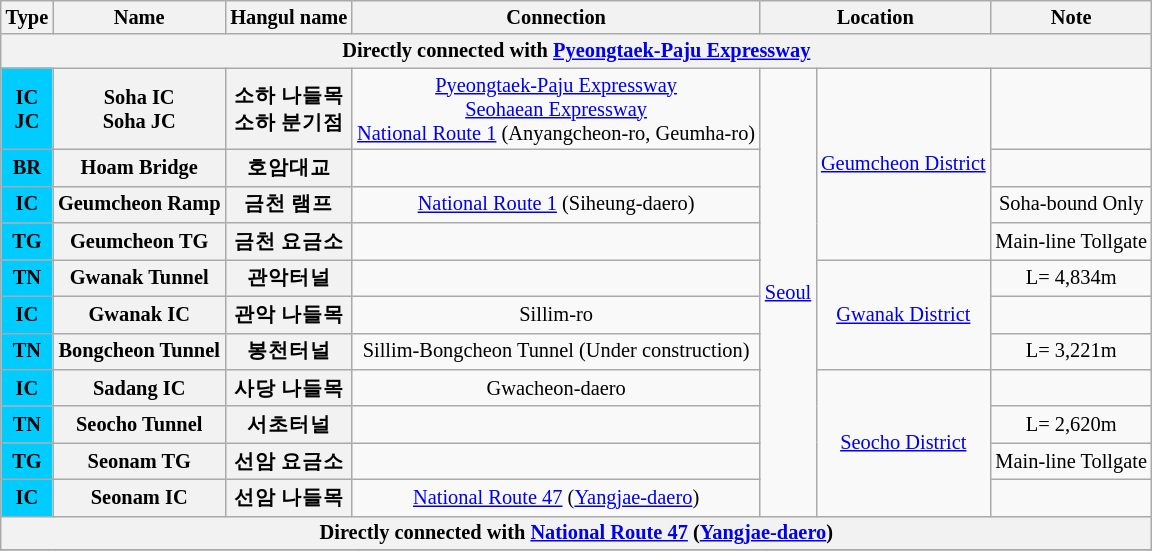<table class="wikitable" style="font-size: 85%; text-align: center;">
<tr>
<th>Type</th>
<th>Name </th>
<th>Hangul name</th>
<th>Connection</th>
<th colspan="2">Location</th>
<th>Note</th>
</tr>
<tr>
<th colspan=7>Directly connected with <a href='#'>Pyeongtaek-Paju Expressway</a></th>
</tr>
<tr>
<th style="background-color: #00CCFF;">IC<br>JC</th>
<th>Soha IC<br>Soha JC</th>
<th>소하 나들목<br>소하 분기점</th>
<td><a href='#'>Pyeongtaek-Paju Expressway</a><br><a href='#'>Seohaean Expressway</a><br><a href='#'>National Route 1</a> (Anyangcheon-ro, Geumha-ro)</td>
<td style="width: 1.2em;" rowspan=13><a href='#'>Seoul</a></td>
<td rowspan=5><a href='#'>Geumcheon District</a></td>
<td></td>
</tr>
<tr>
<th style="background-color: #00CCFF;">BR</th>
<th>Hoam Bridge</th>
<th>호암대교</th>
<td></td>
<td></td>
</tr>
<tr>
<th style="background-color: #00CCFF;">IC</th>
<th>Geumcheon Ramp</th>
<th>금천 램프</th>
<td><a href='#'>National Route 1</a> (Siheung-daero)</td>
<td>Soha-bound Only</td>
</tr>
<tr>
<th style="background-color: #00CCFF;">TG</th>
<th>Geumcheon TG</th>
<th>금천 요금소</th>
<td></td>
<td>Main-line Tollgate</td>
</tr>
<tr>
<th style="background-color: #00CCFF;" rowspan=2>TN</th>
<th rowspan=2>Gwanak Tunnel</th>
<th rowspan=2>관악터널</th>
<td rowspan=2></td>
<td rowspan=2>L= 4,834m</td>
</tr>
<tr>
<td rowspan=4><a href='#'>Gwanak District</a></td>
</tr>
<tr>
<th style="background-color: #00CCFF;">IC</th>
<th>Gwanak IC</th>
<th>관악 나들목</th>
<td>Sillim-ro</td>
<td></td>
</tr>
<tr>
<th style="background-color: #00CCFF;">TN</th>
<th>Bongcheon Tunnel</th>
<th>봉천터널</th>
<td>Sillim-Bongcheon Tunnel (Under construction)</td>
<td>L= 3,221m</td>
</tr>
<tr>
<th style="background-color: #00CCFF;" rowspan=2>IC</th>
<th rowspan=2>Sadang IC</th>
<th rowspan=2>사당 나들목</th>
<td rowspan=2>Gwacheon-daero</td>
<td rowspan=2></td>
</tr>
<tr>
<td rowspan=4><a href='#'>Seocho District</a></td>
</tr>
<tr>
<th style="background-color: #00CCFF;">TN</th>
<th>Seocho Tunnel</th>
<th>서초터널</th>
<td></td>
<td>L= 2,620m</td>
</tr>
<tr>
<th style="background-color: #00CCFF;">TG</th>
<th>Seonam TG</th>
<th>선암 요금소</th>
<td></td>
<td>Main-line Tollgate</td>
</tr>
<tr>
<th style="background-color: #00CCFF;">IC</th>
<th>Seonam IC</th>
<th>선암 나들목</th>
<td><a href='#'>National Route 47</a> (<a href='#'>Yangjae-daero</a>)</td>
<td></td>
</tr>
<tr>
<th colspan=7>Directly connected with <a href='#'>National Route 47</a> (<a href='#'>Yangjae-daero</a>)</th>
</tr>
<tr>
</tr>
</table>
